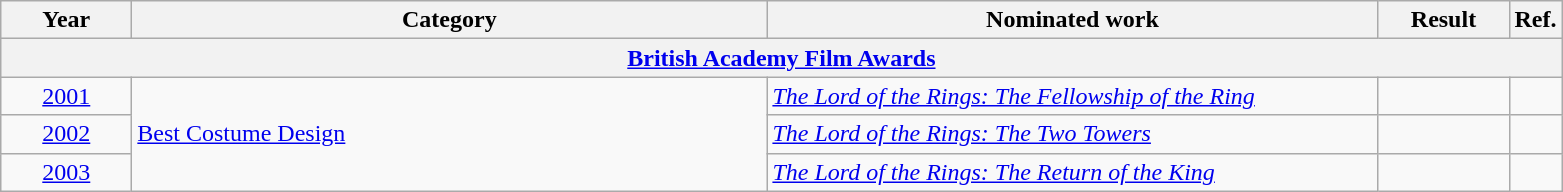<table class=wikitable>
<tr>
<th scope="col" style="width:5em;">Year</th>
<th scope="col" style="width:26em;">Category</th>
<th scope="col" style="width:25em;">Nominated work</th>
<th scope="col" style="width:5em;">Result</th>
<th>Ref.</th>
</tr>
<tr>
<th colspan="5"><a href='#'>British Academy Film Awards</a></th>
</tr>
<tr>
<td style="text-align:center;"><a href='#'>2001</a></td>
<td rowspan="3"><a href='#'>Best Costume Design</a></td>
<td><em><a href='#'>The Lord of the Rings: The Fellowship of the Ring</a></em></td>
<td></td>
<td style="text-align:center;"></td>
</tr>
<tr>
<td style="text-align:center;"><a href='#'>2002</a></td>
<td><em><a href='#'>The Lord of the Rings: The Two Towers</a></em></td>
<td></td>
<td style="text-align:center;"></td>
</tr>
<tr>
<td style="text-align:center;"><a href='#'>2003</a></td>
<td><em><a href='#'>The Lord of the Rings: The Return of the King</a></em></td>
<td></td>
<td style="text-align:center;"></td>
</tr>
</table>
